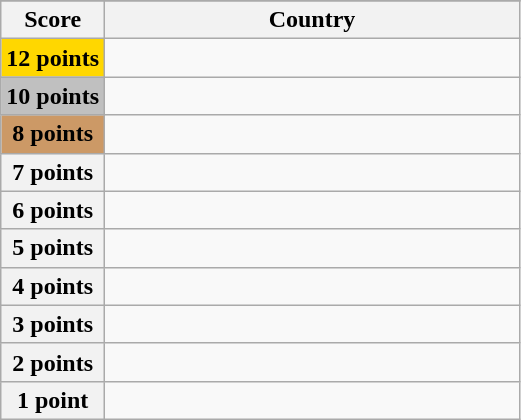<table class="wikitable">
<tr>
</tr>
<tr>
<th scope="col" width="20%">Score</th>
<th scope="col">Country</th>
</tr>
<tr>
<th scope="row" style="background:gold">12 points</th>
<td></td>
</tr>
<tr>
<th scope="row" style="background:silver">10 points</th>
<td></td>
</tr>
<tr>
<th scope="row" style="background:#CC9966">8 points</th>
<td></td>
</tr>
<tr>
<th scope="row">7 points</th>
<td></td>
</tr>
<tr>
<th scope="row">6 points</th>
<td></td>
</tr>
<tr>
<th scope="row">5 points</th>
<td></td>
</tr>
<tr>
<th scope="row">4 points</th>
<td></td>
</tr>
<tr>
<th scope="row">3 points</th>
<td></td>
</tr>
<tr>
<th scope="row">2 points</th>
<td></td>
</tr>
<tr>
<th scope="row">1 point</th>
<td></td>
</tr>
</table>
